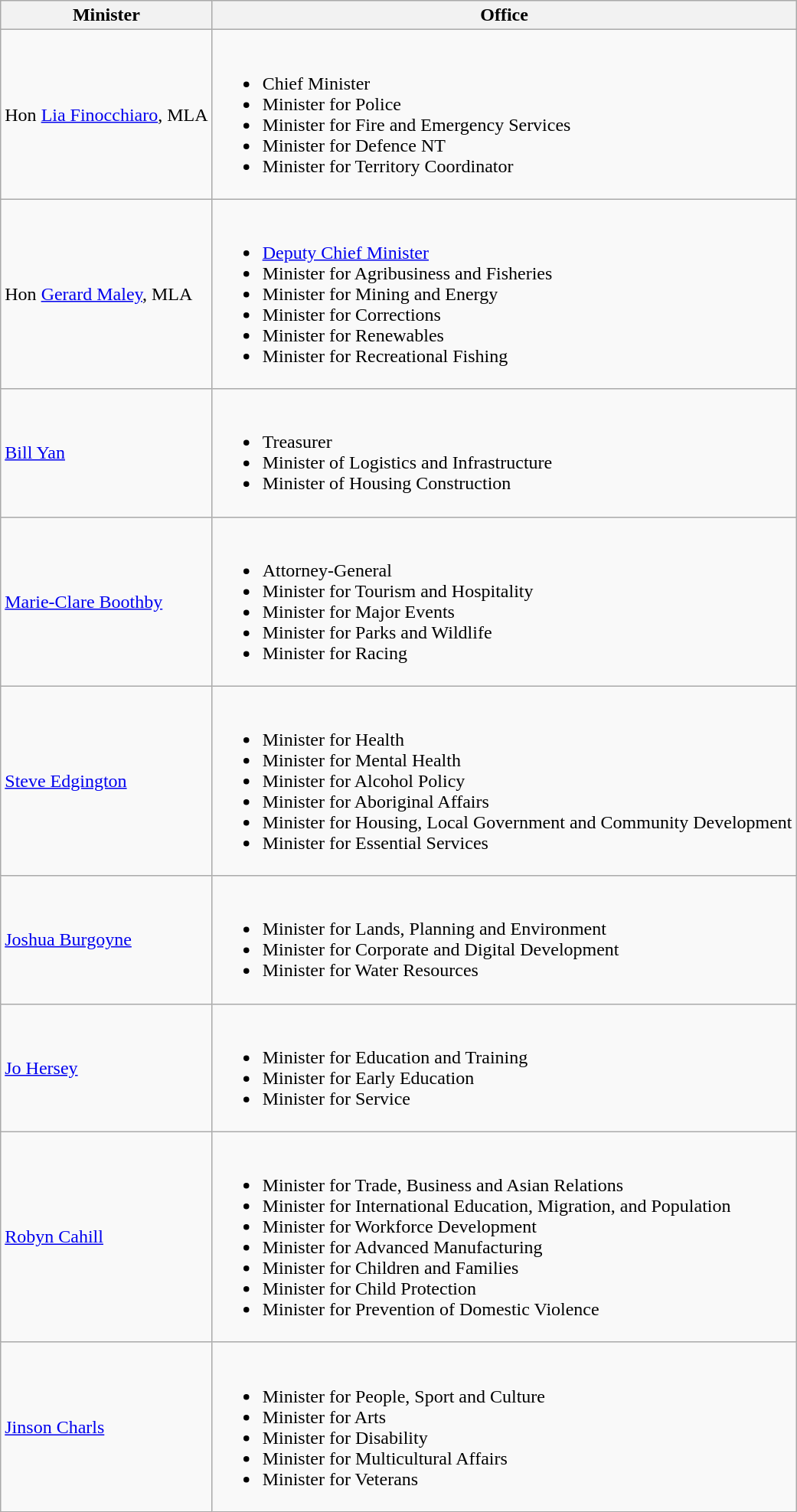<table class="wikitable">
<tr>
<th>Minister</th>
<th>Office</th>
</tr>
<tr>
<td>Hon <a href='#'>Lia Finocchiaro</a>, MLA</td>
<td><br><ul><li>Chief Minister</li><li>Minister for Police</li><li>Minister for Fire and Emergency Services</li><li>Minister for Defence NT</li><li>Minister for Territory Coordinator</li></ul></td>
</tr>
<tr>
<td>Hon <a href='#'>Gerard Maley</a>, MLA</td>
<td><br><ul><li><a href='#'>Deputy Chief Minister</a></li><li>Minister for Agribusiness and Fisheries</li><li>Minister for Mining and Energy</li><li>Minister for Corrections</li><li>Minister for Renewables</li><li>Minister for Recreational Fishing</li></ul></td>
</tr>
<tr>
<td><a href='#'>Bill Yan</a></td>
<td><br><ul><li>Treasurer</li><li>Minister of Logistics and Infrastructure</li><li>Minister of Housing Construction</li></ul></td>
</tr>
<tr>
<td><a href='#'>Marie-Clare Boothby</a></td>
<td><br><ul><li>Attorney-General</li><li>Minister for Tourism and Hospitality</li><li>Minister for Major Events</li><li>Minister for Parks and Wildlife</li><li>Minister for Racing</li></ul></td>
</tr>
<tr>
<td><a href='#'>Steve Edgington</a></td>
<td><br><ul><li>Minister for Health</li><li>Minister for Mental Health</li><li>Minister for Alcohol Policy</li><li>Minister for Aboriginal Affairs</li><li>Minister for Housing, Local Government and Community Development</li><li>Minister for Essential Services</li></ul></td>
</tr>
<tr>
<td><a href='#'>Joshua Burgoyne</a></td>
<td><br><ul><li>Minister for Lands, Planning and Environment</li><li>Minister for Corporate and Digital Development</li><li>Minister for Water Resources</li></ul></td>
</tr>
<tr>
<td><a href='#'>Jo Hersey</a></td>
<td><br><ul><li>Minister for Education and Training</li><li>Minister for Early Education</li><li>Minister for Service</li></ul></td>
</tr>
<tr>
<td><a href='#'>Robyn Cahill</a></td>
<td><br><ul><li>Minister for Trade, Business and Asian Relations</li><li>Minister for International Education, Migration, and Population</li><li>Minister for Workforce Development</li><li>Minister for Advanced Manufacturing</li><li>Minister for Children and Families</li><li>Minister for Child Protection</li><li>Minister for Prevention of Domestic Violence</li></ul></td>
</tr>
<tr>
<td><a href='#'>Jinson Charls</a></td>
<td><br><ul><li>Minister for People, Sport and Culture</li><li>Minister for Arts</li><li>Minister for Disability</li><li>Minister for Multicultural Affairs</li><li>Minister for Veterans</li></ul></td>
</tr>
</table>
